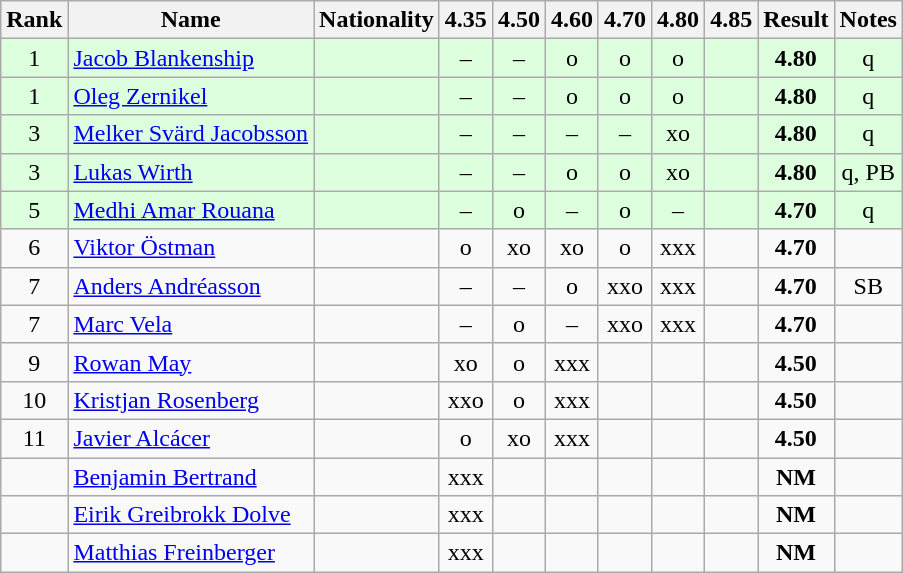<table class="wikitable sortable" style="text-align:center">
<tr>
<th>Rank</th>
<th>Name</th>
<th>Nationality</th>
<th>4.35</th>
<th>4.50</th>
<th>4.60</th>
<th>4.70</th>
<th>4.80</th>
<th>4.85</th>
<th>Result</th>
<th>Notes</th>
</tr>
<tr bgcolor=ddffdd>
<td>1</td>
<td align=left><a href='#'>Jacob Blankenship</a></td>
<td align=left></td>
<td>–</td>
<td>–</td>
<td>o</td>
<td>o</td>
<td>o</td>
<td></td>
<td><strong>4.80</strong></td>
<td>q</td>
</tr>
<tr bgcolor=ddffdd>
<td>1</td>
<td align=left><a href='#'>Oleg Zernikel</a></td>
<td align=left></td>
<td>–</td>
<td>–</td>
<td>o</td>
<td>o</td>
<td>o</td>
<td></td>
<td><strong>4.80</strong></td>
<td>q</td>
</tr>
<tr bgcolor=ddffdd>
<td>3</td>
<td align=left><a href='#'>Melker Svärd Jacobsson</a></td>
<td align=left></td>
<td>–</td>
<td>–</td>
<td>–</td>
<td>–</td>
<td>xo</td>
<td></td>
<td><strong>4.80</strong></td>
<td>q</td>
</tr>
<tr bgcolor=ddffdd>
<td>3</td>
<td align=left><a href='#'>Lukas Wirth</a></td>
<td align=left></td>
<td>–</td>
<td>–</td>
<td>o</td>
<td>o</td>
<td>xo</td>
<td></td>
<td><strong>4.80</strong></td>
<td>q, PB</td>
</tr>
<tr bgcolor=ddffdd>
<td>5</td>
<td align=left><a href='#'>Medhi Amar Rouana</a></td>
<td align=left></td>
<td>–</td>
<td>o</td>
<td>–</td>
<td>o</td>
<td>–</td>
<td></td>
<td><strong>4.70</strong></td>
<td>q</td>
</tr>
<tr>
<td>6</td>
<td align=left><a href='#'>Viktor Östman</a></td>
<td align=left></td>
<td>o</td>
<td>xo</td>
<td>xo</td>
<td>o</td>
<td>xxx</td>
<td></td>
<td><strong>4.70</strong></td>
<td></td>
</tr>
<tr>
<td>7</td>
<td align=left><a href='#'>Anders Andréasson</a></td>
<td align=left></td>
<td>–</td>
<td>–</td>
<td>o</td>
<td>xxo</td>
<td>xxx</td>
<td></td>
<td><strong>4.70</strong></td>
<td>SB</td>
</tr>
<tr>
<td>7</td>
<td align=left><a href='#'>Marc Vela</a></td>
<td align=left></td>
<td>–</td>
<td>o</td>
<td>–</td>
<td>xxo</td>
<td>xxx</td>
<td></td>
<td><strong>4.70</strong></td>
<td></td>
</tr>
<tr>
<td>9</td>
<td align=left><a href='#'>Rowan May</a></td>
<td align=left></td>
<td>xo</td>
<td>o</td>
<td>xxx</td>
<td></td>
<td></td>
<td></td>
<td><strong>4.50</strong></td>
<td></td>
</tr>
<tr>
<td>10</td>
<td align=left><a href='#'>Kristjan Rosenberg</a></td>
<td align=left></td>
<td>xxo</td>
<td>o</td>
<td>xxx</td>
<td></td>
<td></td>
<td></td>
<td><strong>4.50</strong></td>
<td></td>
</tr>
<tr>
<td>11</td>
<td align=left><a href='#'>Javier Alcácer</a></td>
<td align=left></td>
<td>o</td>
<td>xo</td>
<td>xxx</td>
<td></td>
<td></td>
<td></td>
<td><strong>4.50</strong></td>
<td></td>
</tr>
<tr>
<td></td>
<td align=left><a href='#'>Benjamin Bertrand</a></td>
<td align=left></td>
<td>xxx</td>
<td></td>
<td></td>
<td></td>
<td></td>
<td></td>
<td><strong>NM</strong></td>
<td></td>
</tr>
<tr>
<td></td>
<td align=left><a href='#'>Eirik Greibrokk Dolve</a></td>
<td align=left></td>
<td>xxx</td>
<td></td>
<td></td>
<td></td>
<td></td>
<td></td>
<td><strong>NM</strong></td>
<td></td>
</tr>
<tr>
<td></td>
<td align=left><a href='#'>Matthias Freinberger</a></td>
<td align=left></td>
<td>xxx</td>
<td></td>
<td></td>
<td></td>
<td></td>
<td></td>
<td><strong>NM</strong></td>
<td></td>
</tr>
</table>
